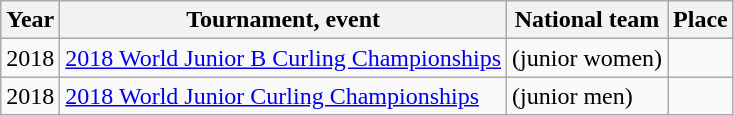<table class="wikitable">
<tr>
<th scope="col">Year</th>
<th scope="col">Tournament, event</th>
<th scope="col">National team</th>
<th scope="col">Place</th>
</tr>
<tr>
<td>2018</td>
<td><a href='#'>2018 World Junior B Curling Championships</a></td>
<td> (junior women)</td>
<td></td>
</tr>
<tr>
<td>2018</td>
<td><a href='#'>2018 World Junior Curling Championships</a></td>
<td> (junior men)</td>
<td></td>
</tr>
</table>
